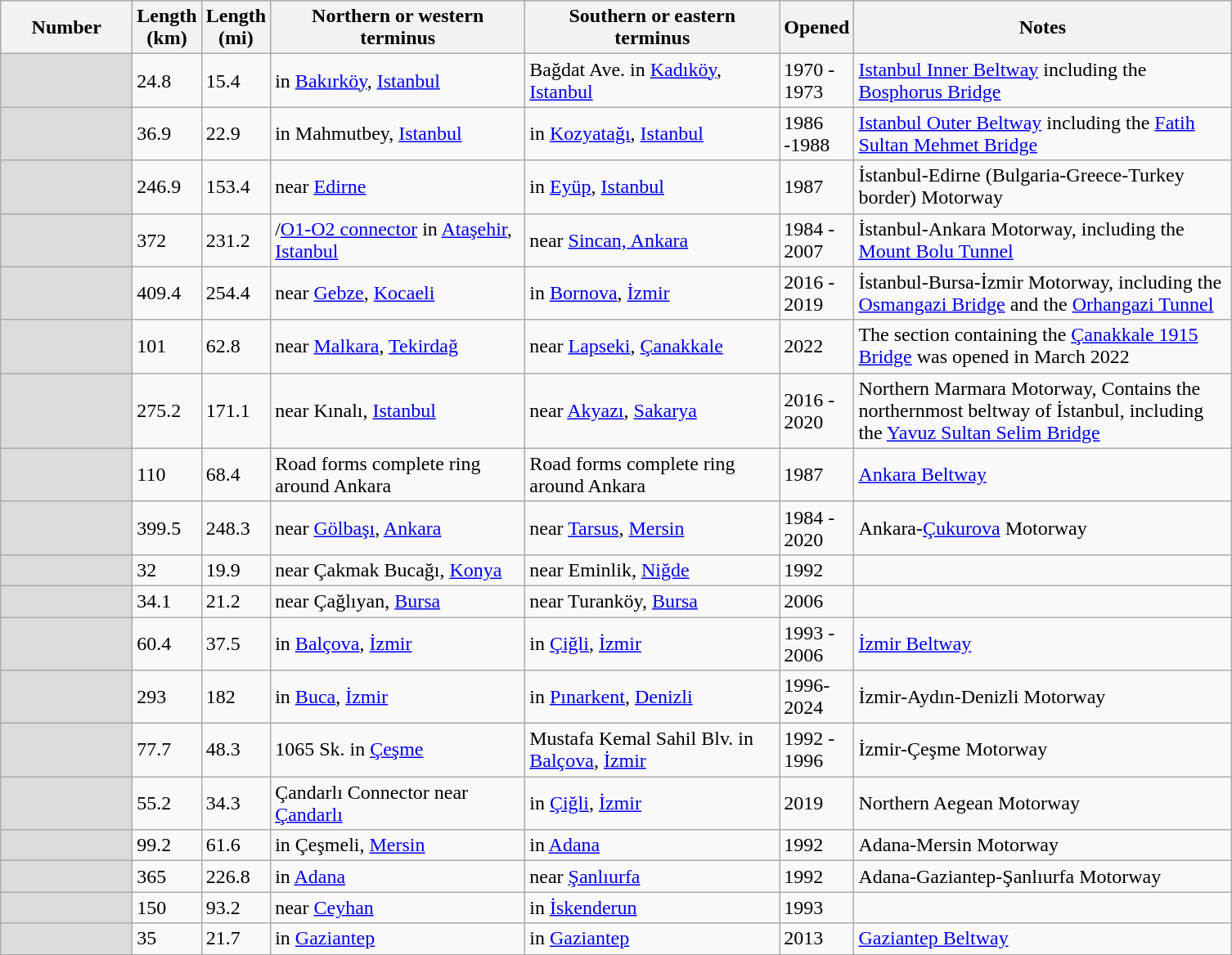<table class="wikitable">
<tr>
<th width=100>Number</th>
<th width="20">Length (km)</th>
<th width=20>Length (mi)</th>
<th width=200>Northern or western terminus</th>
<th width=200>Southern or eastern terminus</th>
<th width=40>Opened</th>
<th width="300">Notes</th>
</tr>
<tr>
<td style='background: #dcdcdc'></td>
<td>24.8</td>
<td>15.4</td>
<td> in <a href='#'>Bakırköy</a>, <a href='#'>Istanbul</a></td>
<td>Bağdat Ave. in <a href='#'>Kadıköy</a>, <a href='#'>Istanbul</a></td>
<td>1970 - 1973</td>
<td><a href='#'>Istanbul Inner Beltway</a> including the <a href='#'>Bosphorus Bridge</a></td>
</tr>
<tr>
<td style='background: #dcdcdc'></td>
<td>36.9</td>
<td>22.9</td>
<td> in Mahmutbey, <a href='#'>Istanbul</a></td>
<td> in <a href='#'>Kozyatağı</a>, <a href='#'>Istanbul</a></td>
<td>1986 -1988</td>
<td><a href='#'>Istanbul Outer Beltway</a> including the <a href='#'>Fatih Sultan Mehmet Bridge</a></td>
</tr>
<tr>
<td style='background: #dcdcdc'></td>
<td>246.9</td>
<td>153.4</td>
<td> near <a href='#'>Edirne</a></td>
<td> in <a href='#'>Eyüp</a>, <a href='#'>Istanbul</a></td>
<td>1987</td>
<td>İstanbul-Edirne (Bulgaria-Greece-Turkey border) Motorway</td>
</tr>
<tr>
<td style='background: #dcdcdc'></td>
<td>372</td>
<td>231.2</td>
<td>/<a href='#'>O1-O2 connector</a> in <a href='#'>Ataşehir</a>, <a href='#'>Istanbul</a></td>
<td> near <a href='#'>Sincan, Ankara</a></td>
<td>1984 - 2007</td>
<td>İstanbul-Ankara Motorway, including the <a href='#'>Mount Bolu Tunnel</a></td>
</tr>
<tr>
<td style="background: #dcdcdc"></td>
<td>409.4</td>
<td>254.4</td>
<td> near <a href='#'>Gebze</a>, <a href='#'>Kocaeli</a></td>
<td> in <a href='#'>Bornova</a>, <a href='#'>İzmir</a></td>
<td>2016 - 2019</td>
<td>İstanbul-Bursa-İzmir Motorway, including the <a href='#'>Osmangazi Bridge</a> and the <a href='#'>Orhangazi Tunnel</a></td>
</tr>
<tr>
<td style='background: #dcdcdc'></td>
<td>101</td>
<td>62.8</td>
<td> near <a href='#'>Malkara</a>, <a href='#'>Tekirdağ</a></td>
<td> near <a href='#'>Lapseki</a>, <a href='#'>Çanakkale</a></td>
<td>2022</td>
<td>The section containing the <a href='#'>Çanakkale 1915 Bridge</a> was opened in March 2022</td>
</tr>
<tr>
<td style="background: #dcdcdc"></td>
<td>275.2</td>
<td>171.1</td>
<td> near Kınalı, <a href='#'>Istanbul</a></td>
<td> near <a href='#'>Akyazı</a>, <a href='#'>Sakarya</a></td>
<td>2016 - 2020</td>
<td>Northern Marmara Motorway, Contains the northernmost beltway of İstanbul, including the <a href='#'>Yavuz Sultan Selim Bridge</a></td>
</tr>
<tr>
<td style='background: #dcdcdc'></td>
<td>110</td>
<td>68.4</td>
<td>Road forms complete ring around Ankara</td>
<td>Road forms complete ring around Ankara</td>
<td>1987</td>
<td><a href='#'>Ankara Beltway</a></td>
</tr>
<tr>
<td style='background: #dcdcdc'></td>
<td>399.5</td>
<td>248.3</td>
<td> near <a href='#'>Gölbaşı</a>, <a href='#'>Ankara</a></td>
<td> near <a href='#'>Tarsus</a>, <a href='#'>Mersin</a></td>
<td>1984 - 2020</td>
<td>Ankara-<a href='#'>Çukurova</a> Motorway</td>
</tr>
<tr>
<td style='background: #dcdcdc'></td>
<td>32</td>
<td>19.9</td>
<td> near Çakmak Bucağı, <a href='#'>Konya</a></td>
<td> near Eminlik, <a href='#'>Niğde</a></td>
<td>1992</td>
<td></td>
</tr>
<tr>
<td style='background: #dcdcdc'></td>
<td>34.1</td>
<td>21.2</td>
<td> near Çağlıyan, <a href='#'>Bursa</a></td>
<td> near Turanköy, <a href='#'>Bursa</a></td>
<td>2006</td>
<td></td>
</tr>
<tr>
<td style='background: #dcdcdc'></td>
<td>60.4</td>
<td>37.5</td>
<td> in <a href='#'>Balçova</a>, <a href='#'>İzmir</a></td>
<td> in <a href='#'>Çiğli</a>, <a href='#'>İzmir</a></td>
<td>1993 - 2006</td>
<td><a href='#'>İzmir Beltway</a></td>
</tr>
<tr>
<td style='background: #dcdcdc'></td>
<td>293</td>
<td>182</td>
<td> in <a href='#'>Buca</a>, <a href='#'>İzmir</a></td>
<td> in <a href='#'>Pınarkent</a>, <a href='#'>Denizli</a></td>
<td>1996-2024</td>
<td>İzmir-Aydın-Denizli Motorway</td>
</tr>
<tr>
<td style='background: #dcdcdc'></td>
<td>77.7</td>
<td>48.3</td>
<td>1065 Sk. in <a href='#'>Çeşme</a></td>
<td>Mustafa Kemal Sahil Blv. in <a href='#'>Balçova</a>, <a href='#'>İzmir</a></td>
<td>1992 - 1996</td>
<td>İzmir-Çeşme Motorway</td>
</tr>
<tr>
<td style='background: #dcdcdc'></td>
<td>55.2</td>
<td>34.3</td>
<td>Çandarlı Connector near <a href='#'>Çandarlı</a></td>
<td> in <a href='#'>Çiğli</a>, <a href='#'>İzmir</a></td>
<td>2019</td>
<td>Northern Aegean Motorway</td>
</tr>
<tr>
<td style="background: #dcdcdc"></td>
<td>99.2</td>
<td>61.6</td>
<td> in Çeşmeli, <a href='#'>Mersin</a></td>
<td> in <a href='#'>Adana</a></td>
<td>1992</td>
<td>Adana-Mersin Motorway</td>
</tr>
<tr>
<td style="background: #dcdcdc"></td>
<td>365</td>
<td>226.8</td>
<td> in <a href='#'>Adana</a></td>
<td> near <a href='#'>Şanlıurfa</a></td>
<td>1992</td>
<td>Adana-Gaziantep-Şanlıurfa Motorway</td>
</tr>
<tr>
<td style="background: #dcdcdc"></td>
<td>150</td>
<td>93.2</td>
<td> near <a href='#'>Ceyhan</a></td>
<td> in <a href='#'>İskenderun</a></td>
<td>1993</td>
<td></td>
</tr>
<tr>
<td style="background: #dcdcdc"></td>
<td>35</td>
<td>21.7</td>
<td> in <a href='#'>Gaziantep</a></td>
<td> in <a href='#'>Gaziantep</a></td>
<td>2013</td>
<td><a href='#'>Gaziantep Beltway</a></td>
</tr>
</table>
